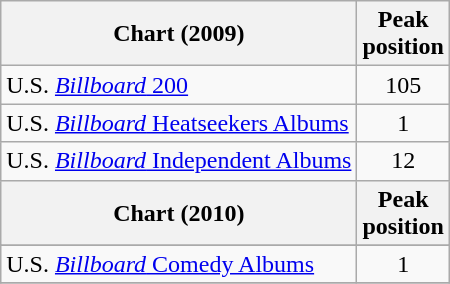<table class="wikitable sortable" border="1">
<tr>
<th align="left">Chart (2009)</th>
<th align="center">Peak<br>position</th>
</tr>
<tr>
<td align="left">U.S. <a href='#'><em>Billboard</em> 200</a></td>
<td align="center">105</td>
</tr>
<tr>
<td align="left">U.S. <a href='#'><em>Billboard</em> Heatseekers Albums</a></td>
<td align="center">1</td>
</tr>
<tr>
<td align="left">U.S. <a href='#'><em>Billboard</em> Independent Albums</a></td>
<td align="center">12</td>
</tr>
<tr>
<th align="left">Chart (2010)</th>
<th align="center">Peak<br>position</th>
</tr>
<tr>
</tr>
<tr>
<td align="left">U.S. <a href='#'><em>Billboard</em> Comedy Albums</a></td>
<td align="center">1</td>
</tr>
<tr>
</tr>
</table>
